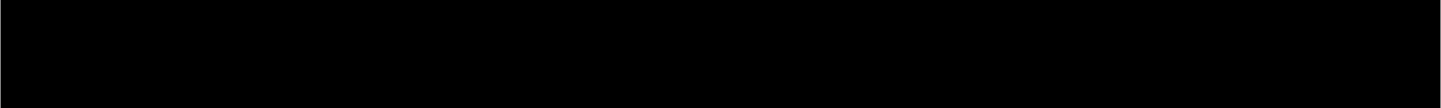<table class="toccolours" style="float: center; margin-left: 1em; margin-right: 1em; font-size: 80%; background:black; color:white; width:75em; max-width: 100%;" cellspacing="5">
<tr>
<td style="text-align: center;"><br><br>



<br>
<br>

</td>
</tr>
</table>
